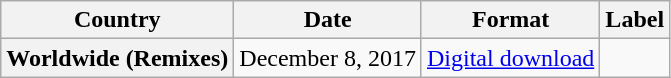<table class="wikitable plainrowheaders">
<tr>
<th scope="col">Country</th>
<th scope="col">Date</th>
<th scope="col">Format</th>
<th scope="col">Label</th>
</tr>
<tr>
<th scope="row">Worldwide (Remixes)</th>
<td>December 8, 2017</td>
<td><a href='#'>Digital download</a></td>
<td></td>
</tr>
</table>
